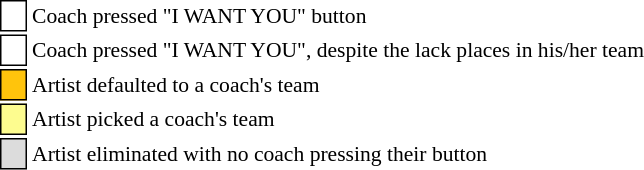<table class="toccolours" style="font-size: 90%; white-space: nowrap;">
<tr>
<td style="background:white; border: 1px solid black;"> <strong></strong> </td>
<td>Coach pressed "I WANT YOU" button</td>
</tr>
<tr>
<td style="background:white; border: 1px solid black;"> <strong></strong> </td>
<td>Coach pressed "I WANT YOU", despite the lack places in his/her team</td>
</tr>
<tr>
<td style="background:#ffc40c; border: 1px solid black">    </td>
<td>Artist defaulted to a coach's team</td>
</tr>
<tr>
<td style="background:#fdfc8f; border: 1px solid black;">    </td>
<td style="padding-right:8px">Artist picked a coach's team</td>
</tr>
<tr>
<td style="background:#dcdcdc; border: 1px solid black">    </td>
<td>Artist eliminated with no coach pressing their button</td>
</tr>
<tr>
</tr>
</table>
